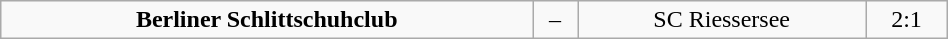<table class="wikitable" width="50%">
<tr align="center">
<td><strong>Berliner Schlittschuhclub</strong></td>
<td>–</td>
<td>SC Riessersee</td>
<td>2:1</td>
</tr>
</table>
